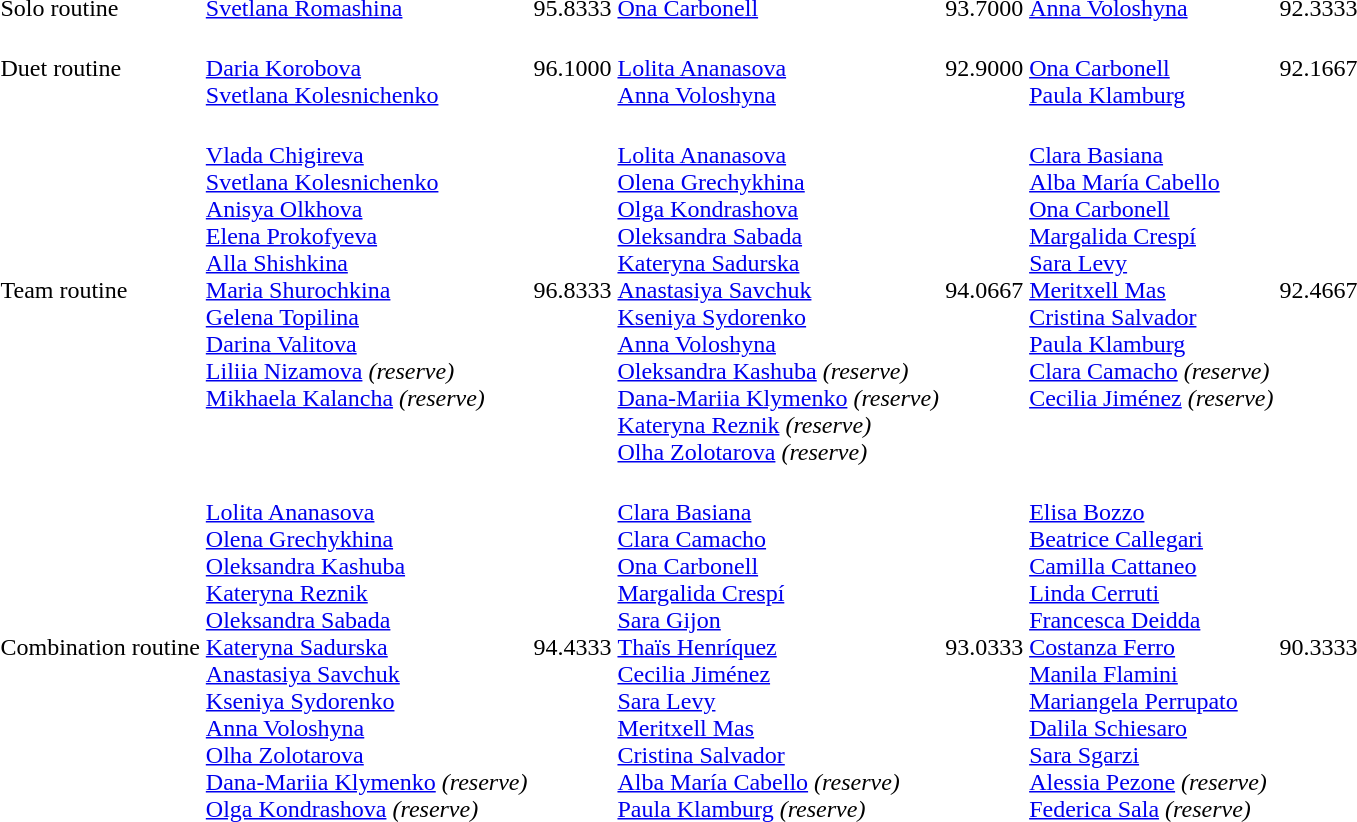<table>
<tr>
<td>Solo routine<br></td>
<td><a href='#'>Svetlana Romashina</a><br></td>
<td>95.8333</td>
<td><a href='#'>Ona Carbonell</a><br></td>
<td>93.7000</td>
<td><a href='#'>Anna Voloshyna</a><br></td>
<td>92.3333</td>
</tr>
<tr>
<td>Duet routine<br></td>
<td><br><a href='#'>Daria Korobova</a><br><a href='#'>Svetlana Kolesnichenko</a></td>
<td>96.1000</td>
<td><br><a href='#'>Lolita Ananasova</a><br><a href='#'>Anna Voloshyna</a></td>
<td>92.9000</td>
<td><br><a href='#'>Ona Carbonell</a><br><a href='#'>Paula Klamburg</a></td>
<td>92.1667</td>
</tr>
<tr>
<td>Team routine<br></td>
<td valign=top><br><a href='#'>Vlada Chigireva</a><br><a href='#'>Svetlana Kolesnichenko</a><br><a href='#'>Anisya Olkhova</a><br><a href='#'>Elena Prokofyeva</a><br><a href='#'>Alla Shishkina</a><br><a href='#'>Maria Shurochkina</a><br><a href='#'>Gelena Topilina</a><br><a href='#'>Darina Valitova</a><br><a href='#'>Liliia Nizamova</a> <em>(reserve)</em><br><a href='#'>Mikhaela Kalancha</a> <em>(reserve)</em></td>
<td>96.8333</td>
<td valign=top><br><a href='#'>Lolita Ananasova</a><br><a href='#'>Olena Grechykhina</a><br><a href='#'>Olga Kondrashova</a><br><a href='#'>Oleksandra Sabada</a><br><a href='#'>Kateryna Sadurska</a><br><a href='#'>Anastasiya Savchuk</a><br><a href='#'>Kseniya Sydorenko</a><br><a href='#'>Anna Voloshyna</a><br><a href='#'>Oleksandra Kashuba</a> <em>(reserve)</em><br><a href='#'>Dana-Mariia Klymenko</a> <em>(reserve)</em><br><a href='#'>Kateryna Reznik</a> <em>(reserve)</em><br><a href='#'>Olha Zolotarova</a> <em>(reserve)</em></td>
<td>94.0667</td>
<td valign=top><br><a href='#'>Clara Basiana</a><br><a href='#'>Alba María Cabello</a><br><a href='#'>Ona Carbonell</a><br><a href='#'>Margalida Crespí</a><br><a href='#'>Sara Levy</a><br><a href='#'>Meritxell Mas</a><br><a href='#'>Cristina Salvador</a><br><a href='#'>Paula Klamburg</a><br><a href='#'>Clara Camacho</a> <em>(reserve)</em><br><a href='#'>Cecilia Jiménez</a> <em>(reserve)</em></td>
<td>92.4667</td>
</tr>
<tr>
<td>Combination routine<br></td>
<td valign=top><br><a href='#'>Lolita Ananasova</a><br><a href='#'>Olena Grechykhina</a><br><a href='#'>Oleksandra Kashuba</a><br><a href='#'>Kateryna Reznik</a><br><a href='#'>Oleksandra Sabada</a><br><a href='#'>Kateryna Sadurska</a><br><a href='#'>Anastasiya Savchuk</a><br><a href='#'>Kseniya Sydorenko</a><br><a href='#'>Anna Voloshyna</a><br><a href='#'>Olha Zolotarova</a><br><a href='#'>Dana-Mariia Klymenko</a> <em>(reserve)</em><br><a href='#'>Olga Kondrashova</a> <em>(reserve)</em></td>
<td>94.4333</td>
<td valign=top><br><a href='#'>Clara Basiana</a><br><a href='#'>Clara Camacho</a><br><a href='#'>Ona Carbonell</a><br><a href='#'>Margalida Crespí</a><br><a href='#'>Sara Gijon</a><br><a href='#'>Thaïs Henríquez</a><br><a href='#'>Cecilia Jiménez</a><br><a href='#'>Sara Levy</a><br><a href='#'>Meritxell Mas</a><br><a href='#'>Cristina Salvador</a><br><a href='#'>Alba María Cabello</a> <em>(reserve)</em><br><a href='#'>Paula Klamburg</a> <em>(reserve)</em></td>
<td>93.0333</td>
<td valign=top><br><a href='#'>Elisa Bozzo</a><br><a href='#'>Beatrice Callegari</a><br><a href='#'>Camilla Cattaneo</a><br><a href='#'>Linda Cerruti</a><br><a href='#'>Francesca Deidda</a><br><a href='#'>Costanza Ferro</a><br><a href='#'>Manila Flamini</a><br><a href='#'>Mariangela Perrupato</a><br><a href='#'>Dalila Schiesaro</a><br><a href='#'>Sara Sgarzi</a><br><a href='#'>Alessia Pezone</a> <em>(reserve)</em><br><a href='#'>Federica Sala</a> <em>(reserve)</em></td>
<td>90.3333</td>
</tr>
</table>
